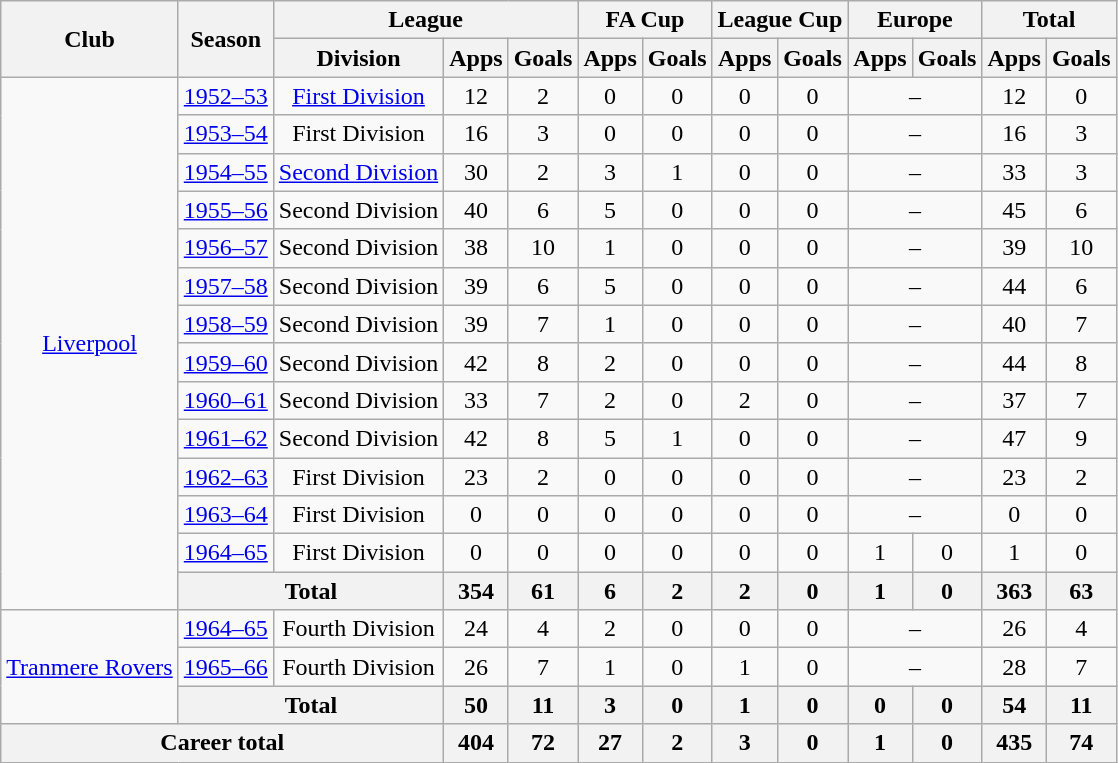<table class="wikitable" style="text-align:center">
<tr>
<th rowspan="2">Club</th>
<th rowspan="2">Season</th>
<th colspan="3">League</th>
<th colspan="2">FA Cup</th>
<th colspan="2">League Cup</th>
<th colspan="2">Europe</th>
<th colspan="2">Total</th>
</tr>
<tr>
<th>Division</th>
<th>Apps</th>
<th>Goals</th>
<th>Apps</th>
<th>Goals</th>
<th>Apps</th>
<th>Goals</th>
<th>Apps</th>
<th>Goals</th>
<th>Apps</th>
<th>Goals</th>
</tr>
<tr>
<td rowspan="14"><a href='#'>Liverpool</a></td>
<td><a href='#'>1952–53</a></td>
<td><a href='#'>First Division</a></td>
<td>12</td>
<td>2</td>
<td>0</td>
<td>0</td>
<td>0</td>
<td>0</td>
<td colspan="2">–</td>
<td>12</td>
<td>0</td>
</tr>
<tr>
<td><a href='#'>1953–54</a></td>
<td>First Division</td>
<td>16</td>
<td>3</td>
<td>0</td>
<td>0</td>
<td>0</td>
<td>0</td>
<td colspan="2">–</td>
<td>16</td>
<td>3</td>
</tr>
<tr>
<td><a href='#'>1954–55</a></td>
<td><a href='#'>Second Division</a></td>
<td>30</td>
<td>2</td>
<td>3</td>
<td>1</td>
<td>0</td>
<td>0</td>
<td colspan="2">–</td>
<td>33</td>
<td>3</td>
</tr>
<tr>
<td><a href='#'>1955–56</a></td>
<td>Second Division</td>
<td>40</td>
<td>6</td>
<td>5</td>
<td>0</td>
<td>0</td>
<td>0</td>
<td colspan="2">–</td>
<td>45</td>
<td>6</td>
</tr>
<tr>
<td><a href='#'>1956–57</a></td>
<td>Second Division</td>
<td>38</td>
<td>10</td>
<td>1</td>
<td>0</td>
<td>0</td>
<td>0</td>
<td colspan="2">–</td>
<td>39</td>
<td>10</td>
</tr>
<tr>
<td><a href='#'>1957–58</a></td>
<td>Second Division</td>
<td>39</td>
<td>6</td>
<td>5</td>
<td>0</td>
<td>0</td>
<td>0</td>
<td colspan="2">–</td>
<td>44</td>
<td>6</td>
</tr>
<tr>
<td><a href='#'>1958–59</a></td>
<td>Second Division</td>
<td>39</td>
<td>7</td>
<td>1</td>
<td>0</td>
<td>0</td>
<td>0</td>
<td colspan="2">–</td>
<td>40</td>
<td>7</td>
</tr>
<tr>
<td><a href='#'>1959–60</a></td>
<td>Second Division</td>
<td>42</td>
<td>8</td>
<td>2</td>
<td>0</td>
<td>0</td>
<td>0</td>
<td colspan="2">–</td>
<td>44</td>
<td>8</td>
</tr>
<tr>
<td><a href='#'>1960–61</a></td>
<td>Second Division</td>
<td>33</td>
<td>7</td>
<td>2</td>
<td>0</td>
<td>2</td>
<td>0</td>
<td colspan="2">–</td>
<td>37</td>
<td>7</td>
</tr>
<tr>
<td><a href='#'>1961–62</a></td>
<td>Second Division</td>
<td>42</td>
<td>8</td>
<td>5</td>
<td>1</td>
<td>0</td>
<td>0</td>
<td colspan="2">–</td>
<td>47</td>
<td>9</td>
</tr>
<tr>
<td><a href='#'>1962–63</a></td>
<td>First Division</td>
<td>23</td>
<td>2</td>
<td>0</td>
<td>0</td>
<td>0</td>
<td>0</td>
<td colspan="2">–</td>
<td>23</td>
<td>2</td>
</tr>
<tr>
<td><a href='#'>1963–64</a></td>
<td>First Division</td>
<td>0</td>
<td>0</td>
<td>0</td>
<td>0</td>
<td>0</td>
<td>0</td>
<td colspan="2">–</td>
<td>0</td>
<td>0</td>
</tr>
<tr>
<td><a href='#'>1964–65</a></td>
<td>First Division</td>
<td>0</td>
<td>0</td>
<td>0</td>
<td>0</td>
<td>0</td>
<td>0</td>
<td>1</td>
<td>0</td>
<td>1</td>
<td>0</td>
</tr>
<tr>
<th colspan="2">Total</th>
<th>354</th>
<th>61</th>
<th>6</th>
<th>2</th>
<th>2</th>
<th>0</th>
<th>1</th>
<th>0</th>
<th>363</th>
<th>63</th>
</tr>
<tr>
<td rowspan="3"><a href='#'>Tranmere Rovers</a></td>
<td><a href='#'>1964–65</a></td>
<td>Fourth Division</td>
<td>24</td>
<td>4</td>
<td>2</td>
<td>0</td>
<td>0</td>
<td>0</td>
<td colspan="2">–</td>
<td>26</td>
<td>4</td>
</tr>
<tr>
<td><a href='#'>1965–66</a></td>
<td>Fourth Division</td>
<td>26</td>
<td>7</td>
<td>1</td>
<td>0</td>
<td>1</td>
<td>0</td>
<td colspan="2">–</td>
<td>28</td>
<td>7</td>
</tr>
<tr>
<th colspan="2">Total</th>
<th>50</th>
<th>11</th>
<th>3</th>
<th>0</th>
<th>1</th>
<th>0</th>
<th>0</th>
<th>0</th>
<th>54</th>
<th>11</th>
</tr>
<tr>
<th colspan="3">Career total</th>
<th>404</th>
<th>72</th>
<th>27</th>
<th>2</th>
<th>3</th>
<th>0</th>
<th>1</th>
<th>0</th>
<th>435</th>
<th>74</th>
</tr>
</table>
